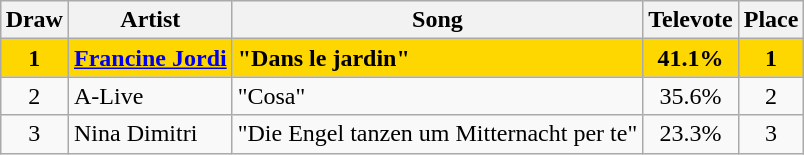<table class="sortable wikitable" style="margin: 1em auto 1em auto; text-align:center">
<tr>
<th>Draw</th>
<th>Artist</th>
<th>Song</th>
<th>Televote</th>
<th>Place</th>
</tr>
<tr style="font-weight:bold;background:gold;">
<td>1</td>
<td align="left"><a href='#'>Francine Jordi</a></td>
<td align="left">"Dans le jardin"</td>
<td>41.1%</td>
<td>1</td>
</tr>
<tr>
<td>2</td>
<td align="left">A-Live</td>
<td align="left">"Cosa"</td>
<td>35.6%</td>
<td>2</td>
</tr>
<tr>
<td>3</td>
<td align="left">Nina Dimitri</td>
<td align="left">"Die Engel tanzen um Mitternacht per te"</td>
<td>23.3%</td>
<td>3</td>
</tr>
</table>
